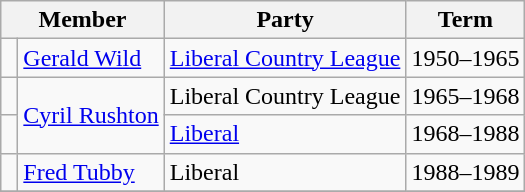<table class="wikitable">
<tr>
<th colspan="2">Member</th>
<th>Party</th>
<th>Term</th>
</tr>
<tr>
<td> </td>
<td><a href='#'>Gerald Wild</a></td>
<td><a href='#'>Liberal Country League</a></td>
<td>1950–1965</td>
</tr>
<tr>
<td> </td>
<td rowspan="2"><a href='#'>Cyril Rushton</a></td>
<td>Liberal Country League</td>
<td>1965–1968</td>
</tr>
<tr>
<td> </td>
<td><a href='#'>Liberal</a></td>
<td>1968–1988</td>
</tr>
<tr>
<td> </td>
<td><a href='#'>Fred Tubby</a></td>
<td>Liberal</td>
<td>1988–1989</td>
</tr>
<tr>
</tr>
</table>
